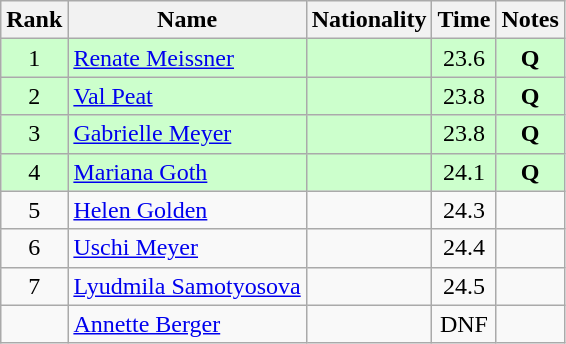<table class="wikitable sortable" style="text-align:center">
<tr>
<th>Rank</th>
<th>Name</th>
<th>Nationality</th>
<th>Time</th>
<th>Notes</th>
</tr>
<tr bgcolor=ccffcc>
<td>1</td>
<td align=left><a href='#'>Renate Meissner</a></td>
<td align=left></td>
<td>23.6</td>
<td><strong>Q</strong></td>
</tr>
<tr bgcolor=ccffcc>
<td>2</td>
<td align=left><a href='#'>Val Peat</a></td>
<td align=left></td>
<td>23.8</td>
<td><strong>Q</strong></td>
</tr>
<tr bgcolor=ccffcc>
<td>3</td>
<td align=left><a href='#'>Gabrielle Meyer</a></td>
<td align=left></td>
<td>23.8</td>
<td><strong>Q</strong></td>
</tr>
<tr bgcolor=ccffcc>
<td>4</td>
<td align=left><a href='#'>Mariana Goth</a></td>
<td align=left></td>
<td>24.1</td>
<td><strong>Q</strong></td>
</tr>
<tr>
<td>5</td>
<td align=left><a href='#'>Helen Golden</a></td>
<td align=left></td>
<td>24.3</td>
<td></td>
</tr>
<tr>
<td>6</td>
<td align=left><a href='#'>Uschi Meyer</a></td>
<td align=left></td>
<td>24.4</td>
<td></td>
</tr>
<tr>
<td>7</td>
<td align=left><a href='#'>Lyudmila Samotyosova</a></td>
<td align=left></td>
<td>24.5</td>
<td></td>
</tr>
<tr>
<td></td>
<td align=left><a href='#'>Annette Berger</a></td>
<td align=left></td>
<td>DNF</td>
<td></td>
</tr>
</table>
